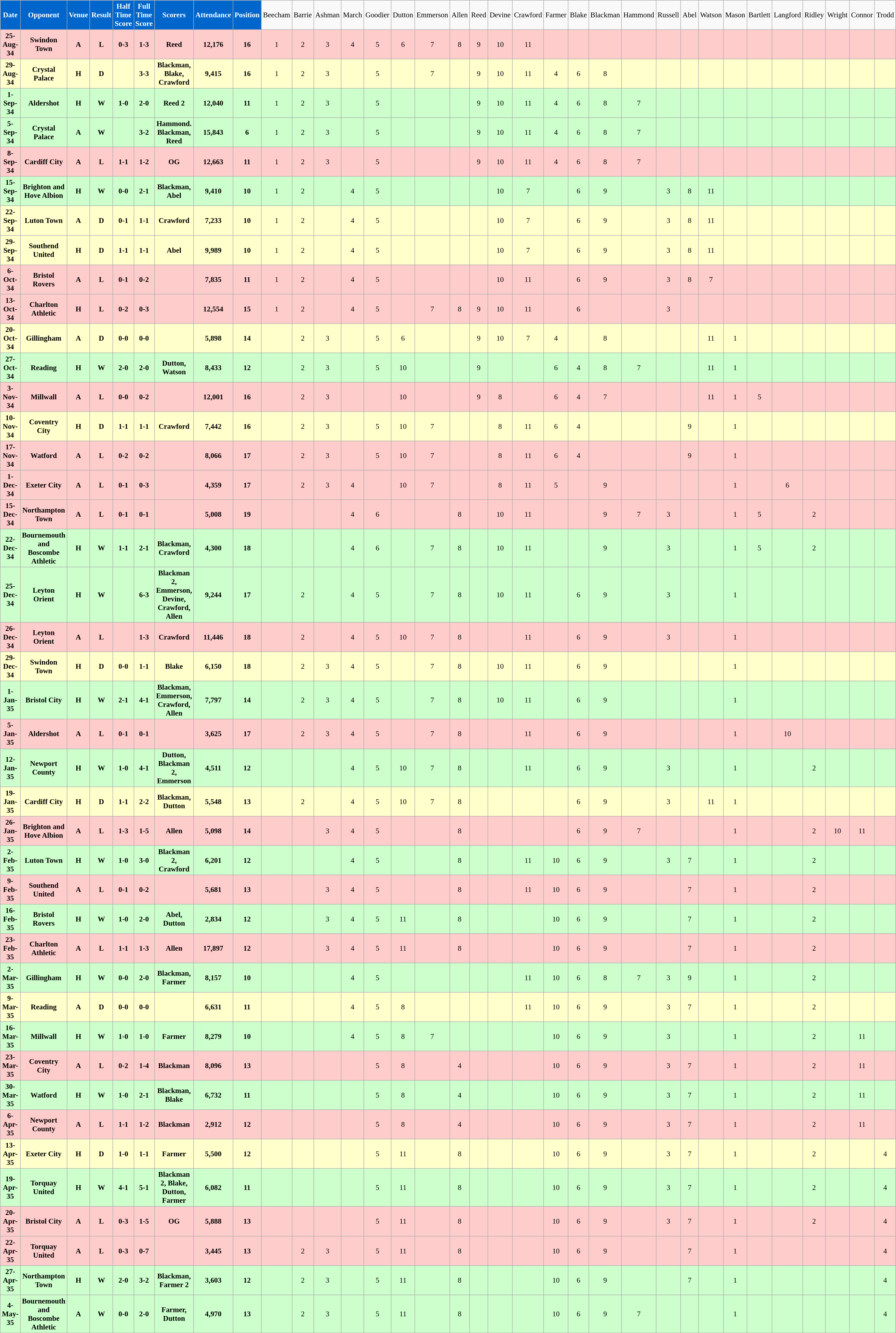<table class="wikitable sortable" style="font-size:95%; text-align:center">
<tr>
<th ! style="background:#0066CC; color:#FFFFFF; text-align:center;">Date</th>
<th ! style="background:#0066CC; color:#FFFFFF; text-align:center;">Opponent</th>
<th ! style="background:#0066CC; color:#FFFFFF; text-align:center;">Venue</th>
<th ! style="background:#0066CC; color:#FFFFFF; text-align:center;">Result</th>
<th ! style="background:#0066CC; color:#FFFFFF; text-align:center;">Half Time Score</th>
<th ! style="background:#0066CC; color:#FFFFFF; text-align:center;">Full Time Score</th>
<th ! style="background:#0066CC; color:#FFFFFF; text-align:center;">Scorers</th>
<th ! style="background:#0066CC; color:#FFFFFF; text-align:center;">Attendance</th>
<th ! style="background:#0066CC; color:#FFFFFF; text-align:center;">Position</th>
<td>Beecham</td>
<td>Barrie</td>
<td>Ashman</td>
<td>March</td>
<td>Goodier</td>
<td>Dutton</td>
<td>Emmerson</td>
<td>Allen</td>
<td>Reed</td>
<td>Devine</td>
<td>Crawford</td>
<td>Farmer</td>
<td>Blake</td>
<td>Blackman</td>
<td>Hammond</td>
<td>Russell</td>
<td>Abel</td>
<td>Watson</td>
<td>Mason</td>
<td>Bartlett</td>
<td>Langford</td>
<td>Ridley</td>
<td>Wright</td>
<td>Connor</td>
<td>Trodd</td>
</tr>
<tr bgcolor="#FFCCCC">
<td><strong>25-Aug-34</strong></td>
<td><strong>Swindon Town</strong></td>
<td><strong>A</strong></td>
<td><strong>L</strong></td>
<td><strong>0-3</strong></td>
<td><strong>1-3</strong></td>
<td><strong>Reed</strong></td>
<td><strong>12,176</strong></td>
<td><strong>16</strong></td>
<td>1</td>
<td>2</td>
<td>3</td>
<td>4</td>
<td>5</td>
<td>6</td>
<td>7</td>
<td>8</td>
<td>9</td>
<td>10</td>
<td>11</td>
<td></td>
<td></td>
<td></td>
<td></td>
<td></td>
<td></td>
<td></td>
<td></td>
<td></td>
<td></td>
<td></td>
<td></td>
<td></td>
<td></td>
</tr>
<tr bgcolor="#FFFFCC">
<td><strong>29-Aug-34</strong></td>
<td><strong>Crystal Palace</strong></td>
<td><strong>H</strong></td>
<td><strong>D</strong></td>
<td></td>
<td><strong>3-3</strong></td>
<td><strong>Blackman, Blake, Crawford</strong></td>
<td><strong>9,415</strong></td>
<td><strong>16</strong></td>
<td>1</td>
<td>2</td>
<td>3</td>
<td></td>
<td>5</td>
<td></td>
<td>7</td>
<td></td>
<td>9</td>
<td>10</td>
<td>11</td>
<td>4</td>
<td>6</td>
<td>8</td>
<td></td>
<td></td>
<td></td>
<td></td>
<td></td>
<td></td>
<td></td>
<td></td>
<td></td>
<td></td>
<td></td>
</tr>
<tr bgcolor="#CCFFCC">
<td><strong>1-Sep-34</strong></td>
<td><strong>Aldershot</strong></td>
<td><strong>H</strong></td>
<td><strong>W</strong></td>
<td><strong>1-0</strong></td>
<td><strong>2-0</strong></td>
<td><strong>Reed 2</strong></td>
<td><strong>12,040</strong></td>
<td><strong>11</strong></td>
<td>1</td>
<td>2</td>
<td>3</td>
<td></td>
<td>5</td>
<td></td>
<td></td>
<td></td>
<td>9</td>
<td>10</td>
<td>11</td>
<td>4</td>
<td>6</td>
<td>8</td>
<td>7</td>
<td></td>
<td></td>
<td></td>
<td></td>
<td></td>
<td></td>
<td></td>
<td></td>
<td></td>
<td></td>
</tr>
<tr bgcolor="#CCFFCC">
<td><strong>5-Sep-34</strong></td>
<td><strong>Crystal Palace</strong></td>
<td><strong>A</strong></td>
<td><strong>W</strong></td>
<td></td>
<td><strong>3-2</strong></td>
<td><strong>Hammond. Blackman, Reed</strong></td>
<td><strong>15,843</strong></td>
<td><strong>6</strong></td>
<td>1</td>
<td>2</td>
<td>3</td>
<td></td>
<td>5</td>
<td></td>
<td></td>
<td></td>
<td>9</td>
<td>10</td>
<td>11</td>
<td>4</td>
<td>6</td>
<td>8</td>
<td>7</td>
<td></td>
<td></td>
<td></td>
<td></td>
<td></td>
<td></td>
<td></td>
<td></td>
<td></td>
<td></td>
</tr>
<tr bgcolor="#FFCCCC">
<td><strong>8-Sep-34</strong></td>
<td><strong>Cardiff City</strong></td>
<td><strong>A</strong></td>
<td><strong>L</strong></td>
<td><strong>1-1</strong></td>
<td><strong>1-2</strong></td>
<td><strong>OG</strong></td>
<td><strong>12,663</strong></td>
<td><strong>11</strong></td>
<td>1</td>
<td>2</td>
<td>3</td>
<td></td>
<td>5</td>
<td></td>
<td></td>
<td></td>
<td>9</td>
<td>10</td>
<td>11</td>
<td>4</td>
<td>6</td>
<td>8</td>
<td>7</td>
<td></td>
<td></td>
<td></td>
<td></td>
<td></td>
<td></td>
<td></td>
<td></td>
<td></td>
<td></td>
</tr>
<tr bgcolor="#CCFFCC">
<td><strong>15-Sep-34</strong></td>
<td><strong>Brighton and Hove Albion</strong></td>
<td><strong>H</strong></td>
<td><strong>W</strong></td>
<td><strong>0-0</strong></td>
<td><strong>2-1</strong></td>
<td><strong>Blackman, Abel</strong></td>
<td><strong>9,410</strong></td>
<td><strong>10</strong></td>
<td>1</td>
<td>2</td>
<td></td>
<td>4</td>
<td>5</td>
<td></td>
<td></td>
<td></td>
<td></td>
<td>10</td>
<td>7</td>
<td></td>
<td>6</td>
<td>9</td>
<td></td>
<td>3</td>
<td>8</td>
<td>11</td>
<td></td>
<td></td>
<td></td>
<td></td>
<td></td>
<td></td>
<td></td>
</tr>
<tr bgcolor="#FFFFCC">
<td><strong>22-Sep-34</strong></td>
<td><strong>Luton Town</strong></td>
<td><strong>A</strong></td>
<td><strong>D</strong></td>
<td><strong>0-1</strong></td>
<td><strong>1-1</strong></td>
<td><strong>Crawford</strong></td>
<td><strong>7,233</strong></td>
<td><strong>10</strong></td>
<td>1</td>
<td>2</td>
<td></td>
<td>4</td>
<td>5</td>
<td></td>
<td></td>
<td></td>
<td></td>
<td>10</td>
<td>7</td>
<td></td>
<td>6</td>
<td>9</td>
<td></td>
<td>3</td>
<td>8</td>
<td>11</td>
<td></td>
<td></td>
<td></td>
<td></td>
<td></td>
<td></td>
<td></td>
</tr>
<tr bgcolor="#FFFFCC">
<td><strong>29-Sep-34</strong></td>
<td><strong>Southend United</strong></td>
<td><strong>H</strong></td>
<td><strong>D</strong></td>
<td><strong>1-1</strong></td>
<td><strong>1-1</strong></td>
<td><strong>Abel</strong></td>
<td><strong>9,989</strong></td>
<td><strong>10</strong></td>
<td>1</td>
<td>2</td>
<td></td>
<td>4</td>
<td>5</td>
<td></td>
<td></td>
<td></td>
<td></td>
<td>10</td>
<td>7</td>
<td></td>
<td>6</td>
<td>9</td>
<td></td>
<td>3</td>
<td>8</td>
<td>11</td>
<td></td>
<td></td>
<td></td>
<td></td>
<td></td>
<td></td>
<td></td>
</tr>
<tr bgcolor="#FFCCCC">
<td><strong>6-Oct-34</strong></td>
<td><strong>Bristol Rovers</strong></td>
<td><strong>A</strong></td>
<td><strong>L</strong></td>
<td><strong>0-1</strong></td>
<td><strong>0-2</strong></td>
<td></td>
<td><strong>7,835</strong></td>
<td><strong>11</strong></td>
<td>1</td>
<td>2</td>
<td></td>
<td>4</td>
<td>5</td>
<td></td>
<td></td>
<td></td>
<td></td>
<td>10</td>
<td>11</td>
<td></td>
<td>6</td>
<td>9</td>
<td></td>
<td>3</td>
<td>8</td>
<td>7</td>
<td></td>
<td></td>
<td></td>
<td></td>
<td></td>
<td></td>
<td></td>
</tr>
<tr bgcolor="#FFCCCC">
<td><strong>13-Oct-34</strong></td>
<td><strong>Charlton Athletic</strong></td>
<td><strong>H</strong></td>
<td><strong>L</strong></td>
<td><strong>0-2</strong></td>
<td><strong>0-3</strong></td>
<td></td>
<td><strong>12,554</strong></td>
<td><strong>15</strong></td>
<td>1</td>
<td>2</td>
<td></td>
<td>4</td>
<td>5</td>
<td></td>
<td>7</td>
<td>8</td>
<td>9</td>
<td>10</td>
<td>11</td>
<td></td>
<td>6</td>
<td></td>
<td></td>
<td>3</td>
<td></td>
<td></td>
<td></td>
<td></td>
<td></td>
<td></td>
<td></td>
<td></td>
<td></td>
</tr>
<tr bgcolor="#FFFFCC">
<td><strong>20-Oct-34</strong></td>
<td><strong>Gillingham</strong></td>
<td><strong>A</strong></td>
<td><strong>D</strong></td>
<td><strong>0-0</strong></td>
<td><strong>0-0</strong></td>
<td></td>
<td><strong>5,898</strong></td>
<td><strong>14</strong></td>
<td></td>
<td>2</td>
<td>3</td>
<td></td>
<td>5</td>
<td>6</td>
<td></td>
<td></td>
<td>9</td>
<td>10</td>
<td>7</td>
<td>4</td>
<td></td>
<td>8</td>
<td></td>
<td></td>
<td></td>
<td>11</td>
<td>1</td>
<td></td>
<td></td>
<td></td>
<td></td>
<td></td>
<td></td>
</tr>
<tr bgcolor="#CCFFCC">
<td><strong>27-Oct-34</strong></td>
<td><strong>Reading</strong></td>
<td><strong>H</strong></td>
<td><strong>W</strong></td>
<td><strong>2-0</strong></td>
<td><strong>2-0</strong></td>
<td><strong>Dutton, Watson</strong></td>
<td><strong>8,433</strong></td>
<td><strong>12</strong></td>
<td></td>
<td>2</td>
<td>3</td>
<td></td>
<td>5</td>
<td>10</td>
<td></td>
<td></td>
<td>9</td>
<td></td>
<td></td>
<td>6</td>
<td>4</td>
<td>8</td>
<td>7</td>
<td></td>
<td></td>
<td>11</td>
<td>1</td>
<td></td>
<td></td>
<td></td>
<td></td>
<td></td>
<td></td>
</tr>
<tr bgcolor="#FFCCCC">
<td><strong>3-Nov-34</strong></td>
<td><strong>Millwall</strong></td>
<td><strong>A</strong></td>
<td><strong>L</strong></td>
<td><strong>0-0</strong></td>
<td><strong>0-2</strong></td>
<td></td>
<td><strong>12,001</strong></td>
<td><strong>16</strong></td>
<td></td>
<td>2</td>
<td>3</td>
<td></td>
<td></td>
<td>10</td>
<td></td>
<td></td>
<td>9</td>
<td>8</td>
<td></td>
<td>6</td>
<td>4</td>
<td>7</td>
<td></td>
<td></td>
<td></td>
<td>11</td>
<td>1</td>
<td>5</td>
<td></td>
<td></td>
<td></td>
<td></td>
<td></td>
</tr>
<tr bgcolor="#FFFFCC">
<td><strong>10-Nov-34</strong></td>
<td><strong>Coventry City</strong></td>
<td><strong>H</strong></td>
<td><strong>D</strong></td>
<td><strong>1-1</strong></td>
<td><strong>1-1</strong></td>
<td><strong>Crawford</strong></td>
<td><strong>7,442</strong></td>
<td><strong>16</strong></td>
<td></td>
<td>2</td>
<td>3</td>
<td></td>
<td>5</td>
<td>10</td>
<td>7</td>
<td></td>
<td></td>
<td>8</td>
<td>11</td>
<td>6</td>
<td>4</td>
<td></td>
<td></td>
<td></td>
<td>9</td>
<td></td>
<td>1</td>
<td></td>
<td></td>
<td></td>
<td></td>
<td></td>
<td></td>
</tr>
<tr bgcolor="#FFCCCC">
<td><strong>17-Nov-34</strong></td>
<td><strong>Watford</strong></td>
<td><strong>A</strong></td>
<td><strong>L</strong></td>
<td><strong>0-2</strong></td>
<td><strong>0-2</strong></td>
<td></td>
<td><strong>8,066</strong></td>
<td><strong>17</strong></td>
<td></td>
<td>2</td>
<td>3</td>
<td></td>
<td>5</td>
<td>10</td>
<td>7</td>
<td></td>
<td></td>
<td>8</td>
<td>11</td>
<td>6</td>
<td>4</td>
<td></td>
<td></td>
<td></td>
<td>9</td>
<td></td>
<td>1</td>
<td></td>
<td></td>
<td></td>
<td></td>
<td></td>
<td></td>
</tr>
<tr bgcolor="#FFCCCC">
<td><strong>1-Dec-34</strong></td>
<td><strong>Exeter City</strong></td>
<td><strong>A</strong></td>
<td><strong>L</strong></td>
<td><strong>0-1</strong></td>
<td><strong>0-3</strong></td>
<td></td>
<td><strong>4,359</strong></td>
<td><strong>17</strong></td>
<td></td>
<td>2</td>
<td>3</td>
<td>4</td>
<td></td>
<td>10</td>
<td>7</td>
<td></td>
<td></td>
<td>8</td>
<td>11</td>
<td>5</td>
<td></td>
<td>9</td>
<td></td>
<td></td>
<td></td>
<td></td>
<td>1</td>
<td></td>
<td>6</td>
<td></td>
<td></td>
<td></td>
<td></td>
</tr>
<tr bgcolor="#FFCCCC">
<td><strong>15-Dec-34</strong></td>
<td><strong>Northampton Town</strong></td>
<td><strong>A</strong></td>
<td><strong>L</strong></td>
<td><strong>0-1</strong></td>
<td><strong>0-1</strong></td>
<td></td>
<td><strong>5,008</strong></td>
<td><strong>19</strong></td>
<td></td>
<td></td>
<td></td>
<td>4</td>
<td>6</td>
<td></td>
<td></td>
<td>8</td>
<td></td>
<td>10</td>
<td>11</td>
<td></td>
<td></td>
<td>9</td>
<td>7</td>
<td>3</td>
<td></td>
<td></td>
<td>1</td>
<td>5</td>
<td></td>
<td>2</td>
<td></td>
<td></td>
<td></td>
</tr>
<tr bgcolor="#CCFFCC">
<td><strong>22-Dec-34</strong></td>
<td><strong>Bournemouth and Boscombe Athletic</strong></td>
<td><strong>H</strong></td>
<td><strong>W</strong></td>
<td><strong>1-1</strong></td>
<td><strong>2-1</strong></td>
<td><strong>Blackman, Crawford</strong></td>
<td><strong>4,300</strong></td>
<td><strong>18</strong></td>
<td></td>
<td></td>
<td></td>
<td>4</td>
<td>6</td>
<td></td>
<td>7</td>
<td>8</td>
<td></td>
<td>10</td>
<td>11</td>
<td></td>
<td></td>
<td>9</td>
<td></td>
<td>3</td>
<td></td>
<td></td>
<td>1</td>
<td>5</td>
<td></td>
<td>2</td>
<td></td>
<td></td>
<td></td>
</tr>
<tr bgcolor="#CCFFCC">
<td><strong>25-Dec-34</strong></td>
<td><strong>Leyton Orient</strong></td>
<td><strong>H</strong></td>
<td><strong>W</strong></td>
<td></td>
<td><strong>6-3</strong></td>
<td><strong>Blackman 2, Emmerson, Devine, Crawford, Allen</strong></td>
<td><strong>9,244</strong></td>
<td><strong>17</strong></td>
<td></td>
<td>2</td>
<td></td>
<td>4</td>
<td>5</td>
<td></td>
<td>7</td>
<td>8</td>
<td></td>
<td>10</td>
<td>11</td>
<td></td>
<td>6</td>
<td>9</td>
<td></td>
<td>3</td>
<td></td>
<td></td>
<td>1</td>
<td></td>
<td></td>
<td></td>
<td></td>
<td></td>
<td></td>
</tr>
<tr bgcolor="#FFCCCC">
<td><strong>26-Dec-34</strong></td>
<td><strong>Leyton Orient</strong></td>
<td><strong>A</strong></td>
<td><strong>L</strong></td>
<td></td>
<td><strong>1-3</strong></td>
<td><strong>Crawford</strong></td>
<td><strong>11,446</strong></td>
<td><strong>18</strong></td>
<td></td>
<td>2</td>
<td></td>
<td>4</td>
<td>5</td>
<td>10</td>
<td>7</td>
<td>8</td>
<td></td>
<td></td>
<td>11</td>
<td></td>
<td>6</td>
<td>9</td>
<td></td>
<td>3</td>
<td></td>
<td></td>
<td>1</td>
<td></td>
<td></td>
<td></td>
<td></td>
<td></td>
<td></td>
</tr>
<tr bgcolor="#FFFFCC">
<td><strong>29-Dec-34</strong></td>
<td><strong>Swindon Town</strong></td>
<td><strong>H</strong></td>
<td><strong>D</strong></td>
<td><strong>0-0</strong></td>
<td><strong>1-1</strong></td>
<td><strong>Blake</strong></td>
<td><strong>6,150</strong></td>
<td><strong>18</strong></td>
<td></td>
<td>2</td>
<td>3</td>
<td>4</td>
<td>5</td>
<td></td>
<td>7</td>
<td>8</td>
<td></td>
<td>10</td>
<td>11</td>
<td></td>
<td>6</td>
<td>9</td>
<td></td>
<td></td>
<td></td>
<td></td>
<td>1</td>
<td></td>
<td></td>
<td></td>
<td></td>
<td></td>
<td></td>
</tr>
<tr bgcolor="#CCFFCC">
<td><strong>1-Jan-35</strong></td>
<td><strong>Bristol City</strong></td>
<td><strong>H</strong></td>
<td><strong>W</strong></td>
<td><strong>2-1</strong></td>
<td><strong>4-1</strong></td>
<td><strong>Blackman, Emmerson, Crawford, Allen</strong></td>
<td><strong>7,797</strong></td>
<td><strong>14</strong></td>
<td></td>
<td>2</td>
<td>3</td>
<td>4</td>
<td>5</td>
<td></td>
<td>7</td>
<td>8</td>
<td></td>
<td>10</td>
<td>11</td>
<td></td>
<td>6</td>
<td>9</td>
<td></td>
<td></td>
<td></td>
<td></td>
<td>1</td>
<td></td>
<td></td>
<td></td>
<td></td>
<td></td>
<td></td>
</tr>
<tr bgcolor="#FFCCCC">
<td><strong>5-Jan-35</strong></td>
<td><strong>Aldershot</strong></td>
<td><strong>A</strong></td>
<td><strong>L</strong></td>
<td><strong>0-1</strong></td>
<td><strong>0-1</strong></td>
<td></td>
<td><strong>3,625</strong></td>
<td><strong>17</strong></td>
<td></td>
<td>2</td>
<td>3</td>
<td>4</td>
<td>5</td>
<td></td>
<td>7</td>
<td>8</td>
<td></td>
<td></td>
<td>11</td>
<td></td>
<td>6</td>
<td>9</td>
<td></td>
<td></td>
<td></td>
<td></td>
<td>1</td>
<td></td>
<td>10</td>
<td></td>
<td></td>
<td></td>
<td></td>
</tr>
<tr bgcolor="#CCFFCC">
<td><strong>12-Jan-35</strong></td>
<td><strong>Newport County</strong></td>
<td><strong>H</strong></td>
<td><strong>W</strong></td>
<td><strong>1-0</strong></td>
<td><strong>4-1</strong></td>
<td><strong>Dutton, Blackman 2, Emmerson</strong></td>
<td><strong>4,511</strong></td>
<td><strong>12</strong></td>
<td></td>
<td></td>
<td></td>
<td>4</td>
<td>5</td>
<td>10</td>
<td>7</td>
<td>8</td>
<td></td>
<td></td>
<td>11</td>
<td></td>
<td>6</td>
<td>9</td>
<td></td>
<td>3</td>
<td></td>
<td></td>
<td>1</td>
<td></td>
<td></td>
<td>2</td>
<td></td>
<td></td>
<td></td>
</tr>
<tr bgcolor="#FFFFCC">
<td><strong>19-Jan-35</strong></td>
<td><strong>Cardiff City</strong></td>
<td><strong>H</strong></td>
<td><strong>D</strong></td>
<td><strong>1-1</strong></td>
<td><strong>2-2</strong></td>
<td><strong>Blackman, Dutton</strong></td>
<td><strong>5,548</strong></td>
<td><strong>13</strong></td>
<td></td>
<td>2</td>
<td></td>
<td>4</td>
<td>5</td>
<td>10</td>
<td>7</td>
<td>8</td>
<td></td>
<td></td>
<td></td>
<td></td>
<td>6</td>
<td>9</td>
<td></td>
<td>3</td>
<td></td>
<td>11</td>
<td>1</td>
<td></td>
<td></td>
<td></td>
<td></td>
<td></td>
<td></td>
</tr>
<tr bgcolor="#FFCCCC">
<td><strong>26-Jan-35</strong></td>
<td><strong>Brighton and Hove Albion</strong></td>
<td><strong>A</strong></td>
<td><strong>L</strong></td>
<td><strong>1-3</strong></td>
<td><strong>1-5</strong></td>
<td><strong>Allen</strong></td>
<td><strong>5,098</strong></td>
<td><strong>14</strong></td>
<td></td>
<td></td>
<td>3</td>
<td>4</td>
<td>5</td>
<td></td>
<td></td>
<td>8</td>
<td></td>
<td></td>
<td></td>
<td></td>
<td>6</td>
<td>9</td>
<td>7</td>
<td></td>
<td></td>
<td></td>
<td>1</td>
<td></td>
<td></td>
<td>2</td>
<td>10</td>
<td>11</td>
<td></td>
</tr>
<tr bgcolor="#CCFFCC">
<td><strong>2-Feb-35</strong></td>
<td><strong>Luton Town</strong></td>
<td><strong>H</strong></td>
<td><strong>W</strong></td>
<td><strong>1-0</strong></td>
<td><strong>3-0</strong></td>
<td><strong>Blackman 2, Crawford</strong></td>
<td><strong>6,201</strong></td>
<td><strong>12</strong></td>
<td></td>
<td></td>
<td></td>
<td>4</td>
<td>5</td>
<td></td>
<td></td>
<td>8</td>
<td></td>
<td></td>
<td>11</td>
<td>10</td>
<td>6</td>
<td>9</td>
<td></td>
<td>3</td>
<td>7</td>
<td></td>
<td>1</td>
<td></td>
<td></td>
<td>2</td>
<td></td>
<td></td>
<td></td>
</tr>
<tr bgcolor="#FFCCCC">
<td><strong>9-Feb-35</strong></td>
<td><strong>Southend United</strong></td>
<td><strong>A</strong></td>
<td><strong>L</strong></td>
<td><strong>0-1</strong></td>
<td><strong>0-2</strong></td>
<td></td>
<td><strong>5,681</strong></td>
<td><strong>13</strong></td>
<td></td>
<td></td>
<td>3</td>
<td>4</td>
<td>5</td>
<td></td>
<td></td>
<td>8</td>
<td></td>
<td></td>
<td>11</td>
<td>10</td>
<td>6</td>
<td>9</td>
<td></td>
<td></td>
<td>7</td>
<td></td>
<td>1</td>
<td></td>
<td></td>
<td>2</td>
<td></td>
<td></td>
<td></td>
</tr>
<tr bgcolor="#CCFFCC">
<td><strong>16-Feb-35</strong></td>
<td><strong>Bristol Rovers</strong></td>
<td><strong>H</strong></td>
<td><strong>W</strong></td>
<td><strong>1-0</strong></td>
<td><strong>2-0</strong></td>
<td><strong>Abel, Dutton</strong></td>
<td><strong>2,834</strong></td>
<td><strong>12</strong></td>
<td></td>
<td></td>
<td>3</td>
<td>4</td>
<td>5</td>
<td>11</td>
<td></td>
<td>8</td>
<td></td>
<td></td>
<td></td>
<td>10</td>
<td>6</td>
<td>9</td>
<td></td>
<td></td>
<td>7</td>
<td></td>
<td>1</td>
<td></td>
<td></td>
<td>2</td>
<td></td>
<td></td>
<td></td>
</tr>
<tr bgcolor="#FFCCCC">
<td><strong>23-Feb-35</strong></td>
<td><strong>Charlton Athletic</strong></td>
<td><strong>A</strong></td>
<td><strong>L</strong></td>
<td><strong>1-1</strong></td>
<td><strong>1-3</strong></td>
<td><strong>Allen</strong></td>
<td><strong>17,897</strong></td>
<td><strong>12</strong></td>
<td></td>
<td></td>
<td>3</td>
<td>4</td>
<td>5</td>
<td>11</td>
<td></td>
<td>8</td>
<td></td>
<td></td>
<td></td>
<td>10</td>
<td>6</td>
<td>9</td>
<td></td>
<td></td>
<td>7</td>
<td></td>
<td>1</td>
<td></td>
<td></td>
<td>2</td>
<td></td>
<td></td>
<td></td>
</tr>
<tr bgcolor="#CCFFCC">
<td><strong>2-Mar-35</strong></td>
<td><strong>Gillingham</strong></td>
<td><strong>H</strong></td>
<td><strong>W</strong></td>
<td><strong>0-0</strong></td>
<td><strong>2-0</strong></td>
<td><strong>Blackman, Farmer</strong></td>
<td><strong>8,157</strong></td>
<td><strong>10</strong></td>
<td></td>
<td></td>
<td></td>
<td>4</td>
<td>5</td>
<td></td>
<td></td>
<td></td>
<td></td>
<td></td>
<td>11</td>
<td>10</td>
<td>6</td>
<td>8</td>
<td>7</td>
<td>3</td>
<td>9</td>
<td></td>
<td>1</td>
<td></td>
<td></td>
<td>2</td>
<td></td>
<td></td>
<td></td>
</tr>
<tr bgcolor="#FFFFCC">
<td><strong>9-Mar-35</strong></td>
<td><strong>Reading</strong></td>
<td><strong>A</strong></td>
<td><strong>D</strong></td>
<td><strong>0-0</strong></td>
<td><strong>0-0</strong></td>
<td></td>
<td><strong>6,631</strong></td>
<td><strong>11</strong></td>
<td></td>
<td></td>
<td></td>
<td>4</td>
<td>5</td>
<td>8</td>
<td></td>
<td></td>
<td></td>
<td></td>
<td>11</td>
<td>10</td>
<td>6</td>
<td>9</td>
<td></td>
<td>3</td>
<td>7</td>
<td></td>
<td>1</td>
<td></td>
<td></td>
<td>2</td>
<td></td>
<td></td>
<td></td>
</tr>
<tr bgcolor="#CCFFCC">
<td><strong>16-Mar-35</strong></td>
<td><strong>Millwall</strong></td>
<td><strong>H</strong></td>
<td><strong>W</strong></td>
<td><strong>1-0</strong></td>
<td><strong>1-0</strong></td>
<td><strong>Farmer</strong></td>
<td><strong>8,279</strong></td>
<td><strong>10</strong></td>
<td></td>
<td></td>
<td></td>
<td>4</td>
<td>5</td>
<td>8</td>
<td>7</td>
<td></td>
<td></td>
<td></td>
<td></td>
<td>10</td>
<td>6</td>
<td>9</td>
<td></td>
<td>3</td>
<td></td>
<td></td>
<td>1</td>
<td></td>
<td></td>
<td>2</td>
<td></td>
<td>11</td>
<td></td>
</tr>
<tr bgcolor="#FFCCCC">
<td><strong>23-Mar-35</strong></td>
<td><strong>Coventry City</strong></td>
<td><strong>A</strong></td>
<td><strong>L</strong></td>
<td><strong>0-2</strong></td>
<td><strong>1-4</strong></td>
<td><strong>Blackman</strong></td>
<td><strong>8,096</strong></td>
<td><strong>13</strong></td>
<td></td>
<td></td>
<td></td>
<td></td>
<td>5</td>
<td>8</td>
<td></td>
<td>4</td>
<td></td>
<td></td>
<td></td>
<td>10</td>
<td>6</td>
<td>9</td>
<td></td>
<td>3</td>
<td>7</td>
<td></td>
<td>1</td>
<td></td>
<td></td>
<td>2</td>
<td></td>
<td>11</td>
<td></td>
</tr>
<tr bgcolor="#CCFFCC">
<td><strong>30-Mar-35</strong></td>
<td><strong>Watford</strong></td>
<td><strong>H</strong></td>
<td><strong>W</strong></td>
<td><strong>1-0</strong></td>
<td><strong>2-1</strong></td>
<td><strong>Blackman, Blake</strong></td>
<td><strong>6,732</strong></td>
<td><strong>11</strong></td>
<td></td>
<td></td>
<td></td>
<td></td>
<td>5</td>
<td>8</td>
<td></td>
<td>4</td>
<td></td>
<td></td>
<td></td>
<td>10</td>
<td>6</td>
<td>9</td>
<td></td>
<td>3</td>
<td>7</td>
<td></td>
<td>1</td>
<td></td>
<td></td>
<td>2</td>
<td></td>
<td>11</td>
<td></td>
</tr>
<tr bgcolor="#FFCCCC">
<td><strong>6-Apr-35</strong></td>
<td><strong>Newport County</strong></td>
<td><strong>A</strong></td>
<td><strong>L</strong></td>
<td><strong>1-1</strong></td>
<td><strong>1-2</strong></td>
<td><strong>Blackman</strong></td>
<td><strong>2,912</strong></td>
<td><strong>12</strong></td>
<td></td>
<td></td>
<td></td>
<td></td>
<td>5</td>
<td>8</td>
<td></td>
<td>4</td>
<td></td>
<td></td>
<td></td>
<td>10</td>
<td>6</td>
<td>9</td>
<td></td>
<td>3</td>
<td>7</td>
<td></td>
<td>1</td>
<td></td>
<td></td>
<td>2</td>
<td></td>
<td>11</td>
<td></td>
</tr>
<tr bgcolor="#FFFFCC">
<td><strong>13-Apr-35</strong></td>
<td><strong>Exeter City</strong></td>
<td><strong>H</strong></td>
<td><strong>D</strong></td>
<td><strong>1-0</strong></td>
<td><strong>1-1</strong></td>
<td><strong>Farmer</strong></td>
<td><strong>5,500</strong></td>
<td><strong>12</strong></td>
<td></td>
<td></td>
<td></td>
<td></td>
<td>5</td>
<td>11</td>
<td></td>
<td>8</td>
<td></td>
<td></td>
<td></td>
<td>10</td>
<td>6</td>
<td>9</td>
<td></td>
<td>3</td>
<td>7</td>
<td></td>
<td>1</td>
<td></td>
<td></td>
<td>2</td>
<td></td>
<td></td>
<td>4</td>
</tr>
<tr bgcolor="#CCFFCC">
<td><strong>19-Apr-35</strong></td>
<td><strong>Torquay United</strong></td>
<td><strong>H</strong></td>
<td><strong>W</strong></td>
<td><strong>4-1</strong></td>
<td><strong>5-1</strong></td>
<td><strong>Blackman 2, Blake, Dutton, Farmer</strong></td>
<td><strong>6,082</strong></td>
<td><strong>11</strong></td>
<td></td>
<td></td>
<td></td>
<td></td>
<td>5</td>
<td>11</td>
<td></td>
<td>8</td>
<td></td>
<td></td>
<td></td>
<td>10</td>
<td>6</td>
<td>9</td>
<td></td>
<td>3</td>
<td>7</td>
<td></td>
<td>1</td>
<td></td>
<td></td>
<td>2</td>
<td></td>
<td></td>
<td>4</td>
</tr>
<tr bgcolor="#FFCCCC">
<td><strong>20-Apr-35</strong></td>
<td><strong>Bristol City</strong></td>
<td><strong>A</strong></td>
<td><strong>L</strong></td>
<td><strong>0-3</strong></td>
<td><strong>1-5</strong></td>
<td><strong>OG</strong></td>
<td><strong>5,888</strong></td>
<td><strong>13</strong></td>
<td></td>
<td></td>
<td></td>
<td></td>
<td>5</td>
<td>11</td>
<td></td>
<td>8</td>
<td></td>
<td></td>
<td></td>
<td>10</td>
<td>6</td>
<td>9</td>
<td></td>
<td>3</td>
<td>7</td>
<td></td>
<td>1</td>
<td></td>
<td></td>
<td>2</td>
<td></td>
<td></td>
<td>4</td>
</tr>
<tr bgcolor="#FFCCCC">
<td><strong>22-Apr-35</strong></td>
<td><strong>Torquay United</strong></td>
<td><strong>A</strong></td>
<td><strong>L</strong></td>
<td><strong>0-3</strong></td>
<td><strong>0-7</strong></td>
<td></td>
<td><strong>3,445</strong></td>
<td><strong>13</strong></td>
<td></td>
<td>2</td>
<td>3</td>
<td></td>
<td>5</td>
<td>11</td>
<td></td>
<td>8</td>
<td></td>
<td></td>
<td></td>
<td>10</td>
<td>6</td>
<td>9</td>
<td></td>
<td></td>
<td>7</td>
<td></td>
<td>1</td>
<td></td>
<td></td>
<td></td>
<td></td>
<td></td>
<td>4</td>
</tr>
<tr bgcolor="#CCFFCC">
<td><strong>27-Apr-35</strong></td>
<td><strong>Northampton Town</strong></td>
<td><strong>H</strong></td>
<td><strong>W</strong></td>
<td><strong>2-0</strong></td>
<td><strong>3-2</strong></td>
<td><strong>Blackman, Farmer 2</strong></td>
<td><strong>3,603</strong></td>
<td><strong>12</strong></td>
<td></td>
<td>2</td>
<td>3</td>
<td></td>
<td>5</td>
<td>11</td>
<td></td>
<td>8</td>
<td></td>
<td></td>
<td></td>
<td>10</td>
<td>6</td>
<td>9</td>
<td></td>
<td></td>
<td>7</td>
<td></td>
<td>1</td>
<td></td>
<td></td>
<td></td>
<td></td>
<td></td>
<td>4</td>
</tr>
<tr bgcolor="#CCFFCC">
<td><strong>4-May-35</strong></td>
<td><strong>Bournemouth and Boscombe Athletic</strong></td>
<td><strong>A</strong></td>
<td><strong>W</strong></td>
<td><strong>0-0</strong></td>
<td><strong>2-0</strong></td>
<td><strong>Farmer, Dutton</strong></td>
<td><strong>4,970</strong></td>
<td><strong>13</strong></td>
<td></td>
<td>2</td>
<td>3</td>
<td></td>
<td>5</td>
<td>11</td>
<td></td>
<td>8</td>
<td></td>
<td></td>
<td></td>
<td>10</td>
<td>6</td>
<td>9</td>
<td>7</td>
<td></td>
<td></td>
<td></td>
<td>1</td>
<td></td>
<td></td>
<td></td>
<td></td>
<td></td>
<td>4</td>
</tr>
</table>
